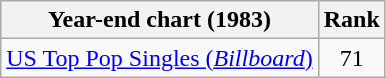<table class="wikitable">
<tr>
<th>Year-end chart (1983)</th>
<th>Rank</th>
</tr>
<tr>
<td><a href='#'>US Top Pop Singles (<em>Billboard</em>)</a></td>
<td align="center">71</td>
</tr>
</table>
